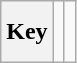<table class="wikitable" style="height:2.6em">
<tr>
<th>Key</th>
<td></td>
<td></td>
</tr>
</table>
